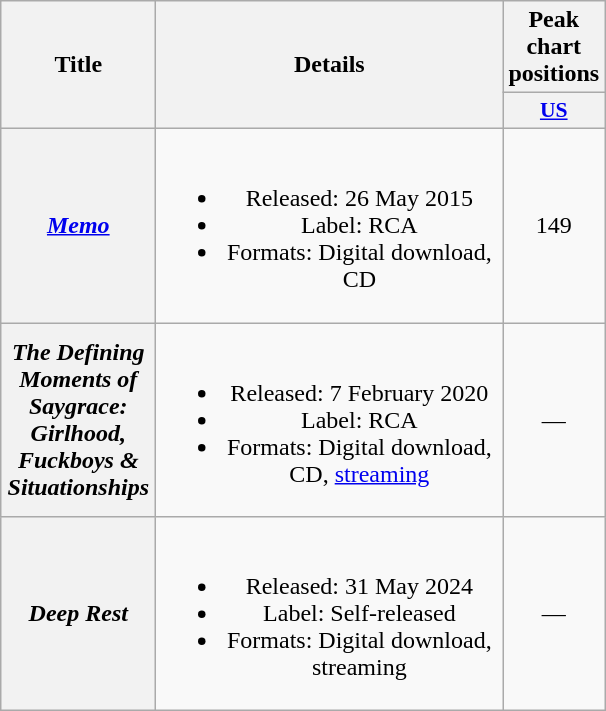<table class="wikitable plainrowheaders" style="text-align:center;">
<tr>
<th scope="col" rowspan="2" style="width:6em;">Title</th>
<th scope="col" rowspan="2" style="width:14em;">Details</th>
<th scope="col" colspan="1">Peak chart positions</th>
</tr>
<tr>
<th scope="col" style="width:3em;font-size:90%;"><a href='#'>US</a><br></th>
</tr>
<tr>
<th scope="row"><em><a href='#'>Memo</a></em></th>
<td><br><ul><li>Released: 26 May 2015</li><li>Label: RCA</li><li>Formats: Digital download, CD</li></ul></td>
<td>149</td>
</tr>
<tr>
<th scope="row"><em>The Defining Moments of Saygrace: Girlhood, Fuckboys & Situationships</em></th>
<td><br><ul><li>Released: 7 February 2020</li><li>Label: RCA</li><li>Formats: Digital download, CD, <a href='#'>streaming</a></li></ul></td>
<td>—</td>
</tr>
<tr>
<th scope="row"><em>Deep Rest</em></th>
<td><br><ul><li>Released: 31 May 2024</li><li>Label: Self-released</li><li>Formats: Digital download, streaming</li></ul></td>
<td>—</td>
</tr>
</table>
